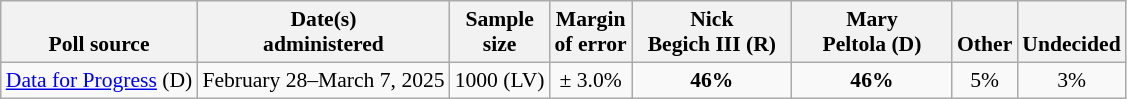<table class="wikitable" style="font-size:90%;text-align:center;">
<tr valign=bottom>
<th>Poll source</th>
<th>Date(s)<br>administered</th>
<th>Sample<br>size</th>
<th>Margin<br>of error</th>
<th style="width:100px;">Nick<br>Begich III (R)</th>
<th style="width:100px;">Mary<br>Peltola (D)</th>
<th>Other</th>
<th>Undecided</th>
</tr>
<tr>
<td style="text-align:left;"><a href='#'>Data for Progress</a> (D)</td>
<td>February 28–March 7, 2025</td>
<td>1000 (LV)</td>
<td>± 3.0%</td>
<td><strong>46%</strong></td>
<td><strong>46%</strong></td>
<td>5%</td>
<td>3%</td>
</tr>
</table>
